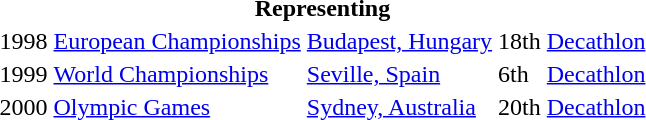<table>
<tr>
<th colspan="6">Representing </th>
</tr>
<tr>
<td>1998</td>
<td><a href='#'>European Championships</a></td>
<td><a href='#'>Budapest, Hungary</a></td>
<td>18th</td>
<td><a href='#'>Decathlon</a></td>
</tr>
<tr>
<td>1999</td>
<td><a href='#'>World Championships</a></td>
<td><a href='#'>Seville, Spain</a></td>
<td>6th</td>
<td><a href='#'>Decathlon</a></td>
</tr>
<tr>
<td>2000</td>
<td><a href='#'>Olympic Games</a></td>
<td><a href='#'>Sydney, Australia</a></td>
<td>20th</td>
<td><a href='#'>Decathlon</a></td>
</tr>
</table>
